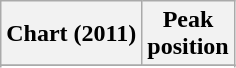<table class="wikitable sortable plainrowheaders" style="text-align:center">
<tr>
<th scope="col">Chart (2011)</th>
<th scope="col">Peak<br> position</th>
</tr>
<tr>
</tr>
<tr>
</tr>
</table>
